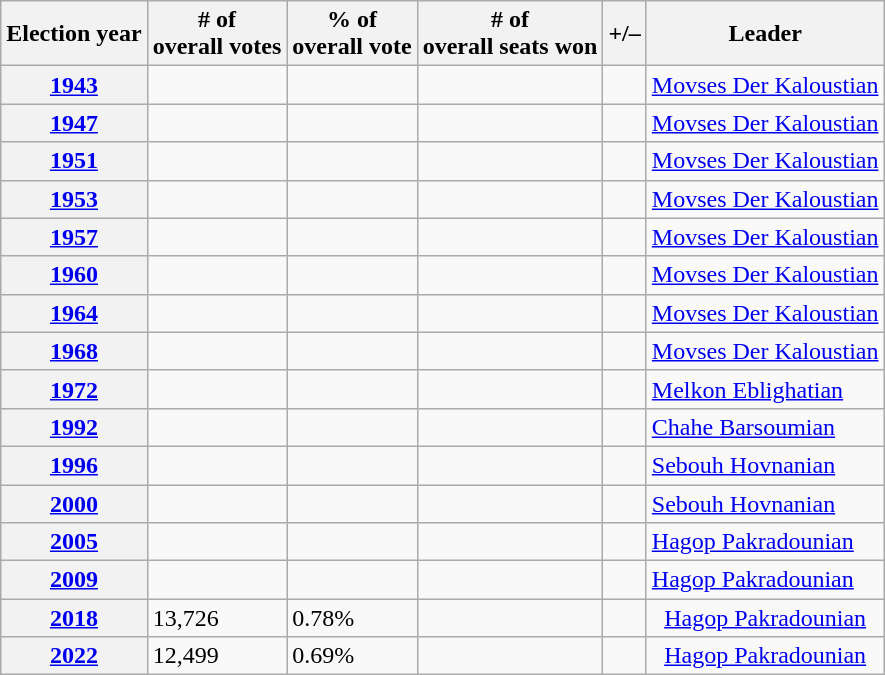<table class="wikitable">
<tr>
<th>Election year</th>
<th># of<br>overall votes</th>
<th>% of<br>overall vote</th>
<th># of<br>overall seats won</th>
<th>+/–</th>
<th>Leader</th>
</tr>
<tr>
<th><a href='#'>1943</a></th>
<td></td>
<td></td>
<td></td>
<td></td>
<td><a href='#'>Movses Der Kaloustian</a></td>
</tr>
<tr>
<th><a href='#'>1947</a></th>
<td></td>
<td></td>
<td></td>
<td></td>
<td><a href='#'>Movses Der Kaloustian</a></td>
</tr>
<tr>
<th><a href='#'>1951</a></th>
<td></td>
<td></td>
<td></td>
<td></td>
<td><a href='#'>Movses Der Kaloustian</a></td>
</tr>
<tr>
<th><a href='#'>1953</a></th>
<td></td>
<td></td>
<td></td>
<td></td>
<td><a href='#'>Movses Der Kaloustian</a></td>
</tr>
<tr>
<th><a href='#'>1957</a></th>
<td></td>
<td></td>
<td></td>
<td></td>
<td><a href='#'>Movses Der Kaloustian</a></td>
</tr>
<tr>
<th><a href='#'>1960</a></th>
<td></td>
<td></td>
<td></td>
<td></td>
<td><a href='#'>Movses Der Kaloustian</a></td>
</tr>
<tr>
<th><a href='#'>1964</a></th>
<td></td>
<td></td>
<td></td>
<td></td>
<td><a href='#'>Movses Der Kaloustian</a></td>
</tr>
<tr>
<th><a href='#'>1968</a></th>
<td></td>
<td></td>
<td></td>
<td></td>
<td><a href='#'>Movses Der Kaloustian</a></td>
</tr>
<tr>
<th><a href='#'>1972</a></th>
<td></td>
<td></td>
<td></td>
<td></td>
<td><a href='#'>Melkon Eblighatian</a></td>
</tr>
<tr>
<th><a href='#'>1992</a></th>
<td></td>
<td></td>
<td></td>
<td></td>
<td><a href='#'>Chahe Barsoumian</a></td>
</tr>
<tr>
<th><a href='#'>1996</a></th>
<td></td>
<td></td>
<td></td>
<td></td>
<td><a href='#'>Sebouh Hovnanian</a></td>
</tr>
<tr>
<th><a href='#'>2000</a></th>
<td></td>
<td></td>
<td></td>
<td></td>
<td><a href='#'>Sebouh Hovnanian</a></td>
</tr>
<tr>
<th><a href='#'>2005</a></th>
<td></td>
<td></td>
<td></td>
<td></td>
<td><a href='#'>Hagop Pakradounian</a></td>
</tr>
<tr>
<th><a href='#'>2009</a></th>
<td></td>
<td></td>
<td></td>
<td></td>
<td><a href='#'>Hagop Pakradounian</a></td>
</tr>
<tr>
<th><a href='#'>2018</a></th>
<td>13,726</td>
<td>0.78%</td>
<td></td>
<td></td>
<td style="text-align: center"><a href='#'>Hagop Pakradounian</a></td>
</tr>
<tr>
<th><a href='#'>2022</a></th>
<td>12,499</td>
<td>0.69%</td>
<td></td>
<td></td>
<td style="text-align: center"><a href='#'>Hagop Pakradounian</a></td>
</tr>
</table>
